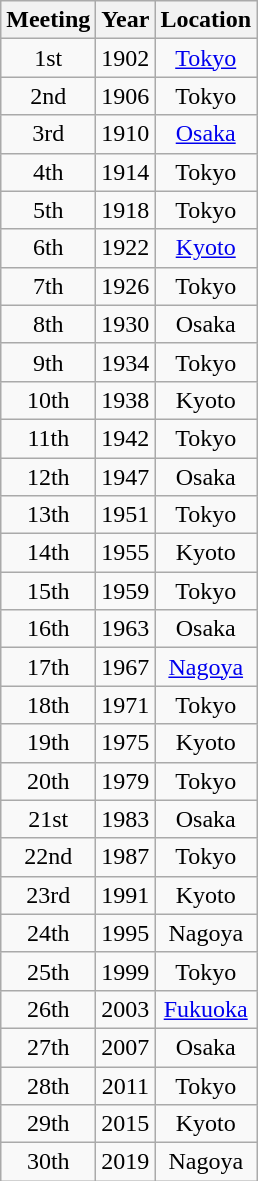<table class="wikitable collapsible collapsed" width="auto" style="text-align: center">
<tr>
<th>Meeting</th>
<th>Year</th>
<th>Location</th>
</tr>
<tr>
<td>1st</td>
<td>1902</td>
<td><a href='#'>Tokyo</a></td>
</tr>
<tr>
<td>2nd</td>
<td>1906</td>
<td>Tokyo</td>
</tr>
<tr>
<td>3rd</td>
<td>1910</td>
<td><a href='#'>Osaka</a></td>
</tr>
<tr>
<td>4th</td>
<td>1914</td>
<td>Tokyo</td>
</tr>
<tr>
<td>5th</td>
<td>1918</td>
<td>Tokyo</td>
</tr>
<tr>
<td>6th</td>
<td>1922</td>
<td><a href='#'>Kyoto</a></td>
</tr>
<tr>
<td>7th</td>
<td>1926</td>
<td>Tokyo</td>
</tr>
<tr>
<td>8th</td>
<td>1930</td>
<td>Osaka</td>
</tr>
<tr>
<td>9th</td>
<td>1934</td>
<td>Tokyo</td>
</tr>
<tr>
<td>10th</td>
<td>1938</td>
<td>Kyoto</td>
</tr>
<tr>
<td>11th</td>
<td>1942</td>
<td>Tokyo</td>
</tr>
<tr>
<td>12th</td>
<td>1947</td>
<td>Osaka</td>
</tr>
<tr>
<td>13th</td>
<td>1951</td>
<td>Tokyo</td>
</tr>
<tr>
<td>14th</td>
<td>1955</td>
<td>Kyoto</td>
</tr>
<tr>
<td>15th</td>
<td>1959</td>
<td>Tokyo</td>
</tr>
<tr>
<td>16th</td>
<td>1963</td>
<td>Osaka</td>
</tr>
<tr>
<td>17th</td>
<td>1967</td>
<td><a href='#'>Nagoya</a></td>
</tr>
<tr>
<td>18th</td>
<td>1971</td>
<td>Tokyo</td>
</tr>
<tr>
<td>19th</td>
<td>1975</td>
<td>Kyoto</td>
</tr>
<tr>
<td>20th</td>
<td>1979</td>
<td>Tokyo</td>
</tr>
<tr>
<td>21st</td>
<td>1983</td>
<td>Osaka</td>
</tr>
<tr>
<td>22nd</td>
<td>1987</td>
<td>Tokyo</td>
</tr>
<tr>
<td>23rd</td>
<td>1991</td>
<td>Kyoto</td>
</tr>
<tr>
<td>24th</td>
<td>1995</td>
<td>Nagoya</td>
</tr>
<tr>
<td>25th</td>
<td>1999</td>
<td>Tokyo</td>
</tr>
<tr>
<td>26th</td>
<td>2003</td>
<td><a href='#'>Fukuoka</a></td>
</tr>
<tr>
<td>27th</td>
<td>2007</td>
<td>Osaka</td>
</tr>
<tr>
<td>28th</td>
<td>2011</td>
<td>Tokyo</td>
</tr>
<tr>
<td>29th</td>
<td>2015</td>
<td>Kyoto</td>
</tr>
<tr>
<td>30th</td>
<td>2019</td>
<td>Nagoya</td>
</tr>
</table>
